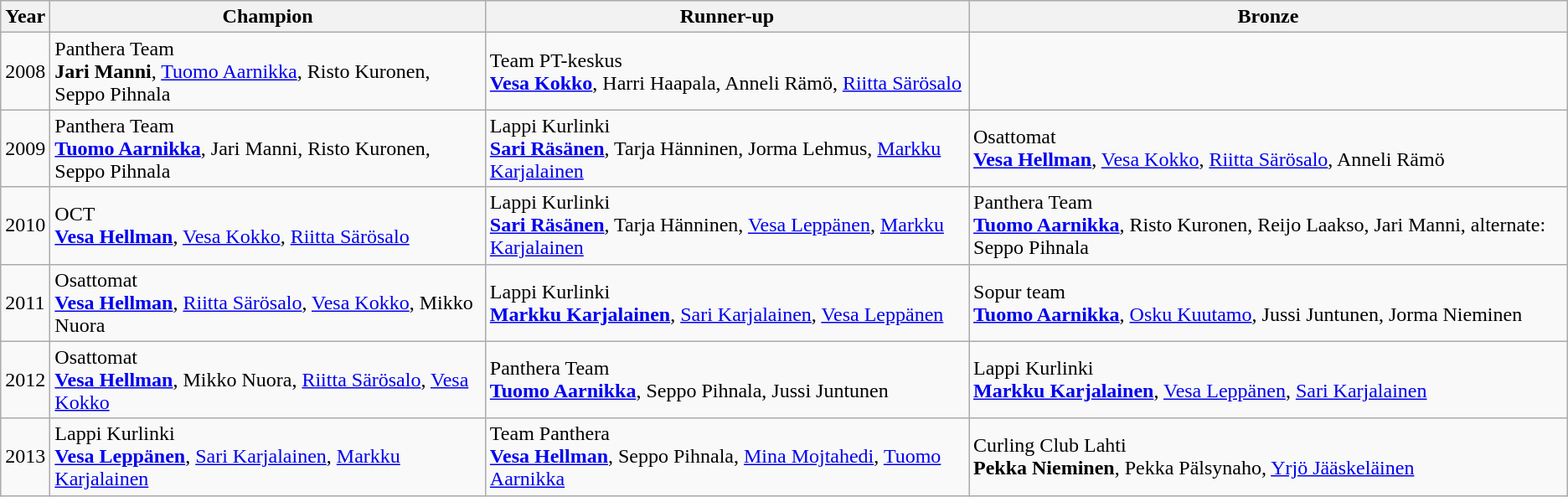<table class="wikitable" border="1">
<tr>
<th>Year</th>
<th>Champion</th>
<th>Runner-up</th>
<th>Bronze</th>
</tr>
<tr>
<td>2008</td>
<td>Panthera Team<br><strong>Jari Manni</strong>, <a href='#'>Tuomo Aarnikka</a>, Risto Kuronen, Seppo Pihnala</td>
<td>Team PT-keskus<br><strong><a href='#'>Vesa Kokko</a></strong>, Harri Haapala, Anneli Rämö, <a href='#'>Riitta Särösalo</a></td>
<td></td>
</tr>
<tr>
<td>2009</td>
<td>Panthera Team<br><strong><a href='#'>Tuomo Aarnikka</a></strong>, Jari Manni, Risto Kuronen, Seppo Pihnala</td>
<td>Lappi Kurlinki<br><strong><a href='#'>Sari Räsänen</a></strong>, Tarja Hänninen, Jorma Lehmus, <a href='#'>Markku Karjalainen</a></td>
<td>Osattomat<br><strong><a href='#'>Vesa Hellman</a></strong>, <a href='#'>Vesa Kokko</a>, <a href='#'>Riitta Särösalo</a>, Anneli Rämö</td>
</tr>
<tr>
<td>2010</td>
<td>OCT<br><strong><a href='#'>Vesa Hellman</a></strong>, <a href='#'>Vesa Kokko</a>, <a href='#'>Riitta Särösalo</a></td>
<td>Lappi Kurlinki<br><strong><a href='#'>Sari Räsänen</a></strong>, Tarja Hänninen, <a href='#'>Vesa Leppänen</a>, <a href='#'>Markku Karjalainen</a></td>
<td>Panthera Team<br><strong><a href='#'>Tuomo Aarnikka</a></strong>, Risto Kuronen, Reijo Laakso, Jari Manni, alternate: Seppo Pihnala</td>
</tr>
<tr>
<td>2011</td>
<td>Osattomat<br><strong><a href='#'>Vesa Hellman</a></strong>, <a href='#'>Riitta Särösalo</a>, <a href='#'>Vesa Kokko</a>, Mikko Nuora</td>
<td>Lappi Kurlinki<br><strong><a href='#'>Markku Karjalainen</a></strong>, <a href='#'>Sari Karjalainen</a>, <a href='#'>Vesa Leppänen</a></td>
<td>Sopur team<br><strong><a href='#'>Tuomo Aarnikka</a></strong>, <a href='#'>Osku Kuutamo</a>, Jussi Juntunen, Jorma Nieminen</td>
</tr>
<tr>
<td>2012</td>
<td>Osattomat<br><strong><a href='#'>Vesa Hellman</a></strong>, Mikko Nuora, <a href='#'>Riitta Särösalo</a>, <a href='#'>Vesa Kokko</a></td>
<td>Panthera Team<br><strong><a href='#'>Tuomo Aarnikka</a></strong>, Seppo Pihnala, Jussi Juntunen</td>
<td>Lappi Kurlinki<br><strong><a href='#'>Markku Karjalainen</a></strong>, <a href='#'>Vesa Leppänen</a>, <a href='#'>Sari Karjalainen</a></td>
</tr>
<tr>
<td>2013</td>
<td>Lappi Kurlinki<br><strong><a href='#'>Vesa Leppänen</a></strong>, <a href='#'>Sari Karjalainen</a>, <a href='#'>Markku Karjalainen</a></td>
<td>Team Panthera<br><strong><a href='#'>Vesa Hellman</a></strong>, Seppo Pihnala, <a href='#'>Mina Mojtahedi</a>, <a href='#'>Tuomo Aarnikka</a></td>
<td>Curling Club Lahti<br><strong>Pekka Nieminen</strong>, Pekka Pälsynaho, <a href='#'>Yrjö Jääskeläinen</a></td>
</tr>
</table>
